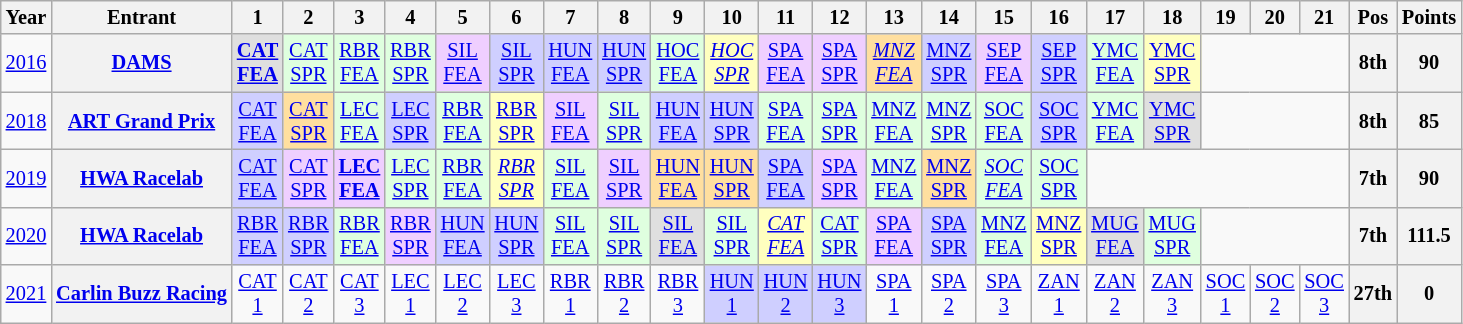<table class="wikitable" style="text-align:center; font-size:85%">
<tr>
<th>Year</th>
<th>Entrant</th>
<th>1</th>
<th>2</th>
<th>3</th>
<th>4</th>
<th>5</th>
<th>6</th>
<th>7</th>
<th>8</th>
<th>9</th>
<th>10</th>
<th>11</th>
<th>12</th>
<th>13</th>
<th>14</th>
<th>15</th>
<th>16</th>
<th>17</th>
<th>18</th>
<th>19</th>
<th>20</th>
<th>21</th>
<th>Pos</th>
<th>Points</th>
</tr>
<tr>
<td><a href='#'>2016</a></td>
<th nowrap><a href='#'>DAMS</a></th>
<td style="background:#DFDFDF;"><strong><a href='#'>CAT<br>FEA</a></strong><br></td>
<td style="background:#DFFFDF;"><a href='#'>CAT<br>SPR</a><br></td>
<td style="background:#DFFFDF;"><a href='#'>RBR<br>FEA</a><br></td>
<td style="background:#DFFFDF;"><a href='#'>RBR<br>SPR</a><br></td>
<td style="background:#EFCFFF;"><a href='#'>SIL<br>FEA</a><br></td>
<td style="background:#CFCFFF;"><a href='#'>SIL<br>SPR</a><br></td>
<td style="background:#CFCFFF;"><a href='#'>HUN<br>FEA</a><br></td>
<td style="background:#CFCFFF;"><a href='#'>HUN<br>SPR</a><br></td>
<td style="background:#DFFFDF;"><a href='#'>HOC<br>FEA</a><br></td>
<td style="background:#FFFFBF;"><em><a href='#'>HOC<br>SPR</a></em><br></td>
<td style="background:#EFCFFF;"><a href='#'>SPA<br>FEA</a><br></td>
<td style="background:#EFCFFF;"><a href='#'>SPA<br>SPR</a><br></td>
<td style="background:#FFDF9F;"><em><a href='#'>MNZ<br>FEA</a></em><br></td>
<td style="background:#CFCFFF;"><a href='#'>MNZ<br>SPR</a><br></td>
<td style="background:#EFCFFF;"><a href='#'>SEP<br>FEA</a><br></td>
<td style="background:#CFCFFF;"><a href='#'>SEP<br>SPR</a><br></td>
<td style="background:#DFFFDF;"><a href='#'>YMC<br>FEA</a><br></td>
<td style="background:#FFFFBF;"><a href='#'>YMC<br>SPR</a><br></td>
<td colspan=3></td>
<th>8th</th>
<th>90</th>
</tr>
<tr>
<td><a href='#'>2018</a></td>
<th nowrap><a href='#'>ART Grand Prix</a></th>
<td style="background:#CFCFFF;"><a href='#'>CAT<br>FEA</a><br></td>
<td style="background:#FFDF9F;"><a href='#'>CAT<br>SPR</a><br></td>
<td style="background:#DFFFDF;"><a href='#'>LEC<br>FEA</a><br></td>
<td style="background:#CFCFFF;"><a href='#'>LEC<br>SPR</a><br></td>
<td style="background:#DFFFDF;"><a href='#'>RBR<br>FEA</a><br></td>
<td style="background:#FFFFBF;"><a href='#'>RBR<br>SPR</a><br></td>
<td style="background:#EFCFFF;"><a href='#'>SIL<br>FEA</a><br></td>
<td style="background:#DFFFDF;"><a href='#'>SIL<br>SPR</a><br></td>
<td style="background:#CFCFFF;"><a href='#'>HUN<br>FEA</a><br></td>
<td style="background:#CFCFFF;"><a href='#'>HUN<br>SPR</a><br></td>
<td style="background:#DFFFDF;"><a href='#'>SPA<br>FEA</a><br></td>
<td style="background:#DFFFDF;"><a href='#'>SPA<br>SPR</a><br></td>
<td style="background:#DFFFDF;"><a href='#'>MNZ<br>FEA</a><br></td>
<td style="background:#DFFFDF;"><a href='#'>MNZ<br>SPR</a><br></td>
<td style="background:#DFFFDF;"><a href='#'>SOC<br>FEA</a><br></td>
<td style="background:#CFCFFF;"><a href='#'>SOC<br>SPR</a><br></td>
<td style="background:#DFFFDF;"><a href='#'>YMC<br>FEA</a><br></td>
<td style="background:#DFDFDF;"><a href='#'>YMC<br>SPR</a><br></td>
<td colspan=3></td>
<th>8th</th>
<th>85</th>
</tr>
<tr>
<td><a href='#'>2019</a></td>
<th nowrap><a href='#'>HWA Racelab</a></th>
<td style="background:#CFCFFF;"><a href='#'>CAT<br>FEA</a><br></td>
<td style="background:#EFCFFF;"><a href='#'>CAT<br>SPR</a><br></td>
<td style="background:#EFCFFF;"><strong><a href='#'>LEC<br>FEA</a></strong><br></td>
<td style="background:#DFFFDF;"><a href='#'>LEC<br>SPR</a><br></td>
<td style="background:#DFFFDF;"><a href='#'>RBR<br>FEA</a><br></td>
<td style="background:#FFFFBF;"><em><a href='#'>RBR<br>SPR</a></em><br></td>
<td style="background:#DFFFDF;"><a href='#'>SIL<br>FEA</a><br></td>
<td style="background:#EFCFFF;"><a href='#'>SIL<br>SPR</a><br></td>
<td style="background:#FFDF9F;"><a href='#'>HUN<br>FEA</a><br></td>
<td style="background:#FFDF9F;"><a href='#'>HUN<br>SPR</a><br></td>
<td style="background:#CFCFFF;"><a href='#'>SPA<br>FEA</a><br></td>
<td style="background:#EFCFFF;"><a href='#'>SPA<br>SPR</a><br></td>
<td style="background:#DFFFDF;"><a href='#'>MNZ<br>FEA</a><br></td>
<td style="background:#FFDF9F;"><a href='#'>MNZ<br>SPR</a><br></td>
<td style="background:#DFFFDF;"><em><a href='#'>SOC<br>FEA</a></em><br></td>
<td style="background:#DFFFDF;"><a href='#'>SOC<br>SPR</a><br></td>
<td colspan=5></td>
<th>7th</th>
<th>90</th>
</tr>
<tr>
<td><a href='#'>2020</a></td>
<th nowrap><a href='#'>HWA Racelab</a></th>
<td style="background:#CFCFFF;"><a href='#'>RBR<br>FEA</a><br></td>
<td style="background:#CFCFFF;"><a href='#'>RBR<br>SPR</a><br></td>
<td style="background:#DFFFDF;"><a href='#'>RBR<br>FEA</a><br> </td>
<td style="background:#EFCFFF;"><a href='#'>RBR<br>SPR</a><br> </td>
<td style="background:#CFCFFF;"><a href='#'>HUN<br>FEA</a><br> </td>
<td style="background:#CFCFFF;"><a href='#'>HUN<br>SPR</a><br> </td>
<td style="background:#DFFFDF;"><a href='#'>SIL<br>FEA</a><br> </td>
<td style="background:#DFFFDF;"><a href='#'>SIL<br>SPR</a><br> </td>
<td style="background:#DFDFDF;"><a href='#'>SIL<br>FEA</a><br> </td>
<td style="background:#DFFFDF;"><a href='#'>SIL<br>SPR</a><br> </td>
<td style="background:#FFFFBF;"><em><a href='#'>CAT<br>FEA</a></em><br> </td>
<td style="background:#DFFFDF;"><a href='#'>CAT<br>SPR</a><br> </td>
<td style="background:#EFCFFF;"><a href='#'>SPA<br>FEA</a><br> </td>
<td style="background:#CFCFFF;"><a href='#'>SPA<br>SPR</a><br> </td>
<td style="background:#DFFFDF;"><a href='#'>MNZ<br>FEA</a><br></td>
<td style= "background:#FFFFBF;"><a href='#'>MNZ<br>SPR</a><br> </td>
<td style="background:#DFDFDF;"><a href='#'>MUG<br>FEA</a><br></td>
<td style="background:#DFFFDF;"><a href='#'>MUG<br>SPR</a><br></td>
<td colspan=3></td>
<th>7th</th>
<th>111.5</th>
</tr>
<tr>
<td><a href='#'>2021</a></td>
<th nowrap><a href='#'>Carlin Buzz Racing</a></th>
<td style="background:#;"><a href='#'>CAT<br>1</a></td>
<td style="background:#;"><a href='#'>CAT<br>2</a></td>
<td style="background:#;"><a href='#'>CAT<br>3</a></td>
<td style="background:#;"><a href='#'>LEC<br>1</a></td>
<td style="background:#;"><a href='#'>LEC<br>2</a></td>
<td style="background:#;"><a href='#'>LEC<br>3</a></td>
<td style="background:#;"><a href='#'>RBR<br>1</a></td>
<td style="background:#;"><a href='#'>RBR<br>2</a></td>
<td style="background:#;"><a href='#'>RBR<br>3</a></td>
<td style="background:#CFCFFF;"><a href='#'>HUN<br>1</a><br></td>
<td style="background:#CFCFFF;"><a href='#'>HUN<br>2</a><br></td>
<td style="background:#CFCFFF;"><a href='#'>HUN<br>3</a><br></td>
<td style="background:#;"><a href='#'>SPA<br>1</a></td>
<td style="background:#;"><a href='#'>SPA<br>2</a></td>
<td style="background:#;"><a href='#'>SPA<br>3</a></td>
<td style="background:#;"><a href='#'>ZAN<br>1</a></td>
<td style="background:#;"><a href='#'>ZAN<br>2</a></td>
<td style="background:#;"><a href='#'>ZAN<br>3</a></td>
<td style="background:#;"><a href='#'>SOC<br>1</a></td>
<td style="background:#;"><a href='#'>SOC<br>2</a></td>
<td style="background:#;"><a href='#'>SOC<br>3</a></td>
<th>27th</th>
<th>0</th>
</tr>
</table>
